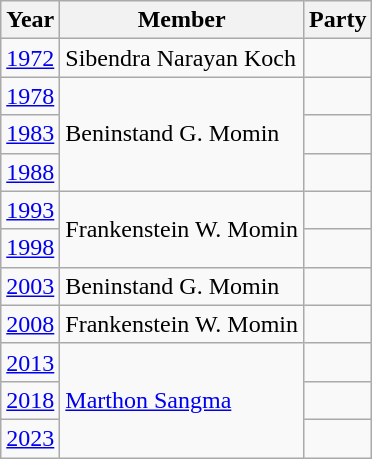<table class="wikitable sortable">
<tr>
<th>Year</th>
<th>Member</th>
<th colspan=2>Party</th>
</tr>
<tr>
<td><a href='#'>1972</a></td>
<td>Sibendra Narayan Koch</td>
<td></td>
</tr>
<tr>
<td><a href='#'>1978</a></td>
<td rowspan=3>Beninstand G. Momin</td>
<td></td>
</tr>
<tr>
<td><a href='#'>1983</a></td>
</tr>
<tr>
<td><a href='#'>1988</a></td>
<td></td>
</tr>
<tr>
<td><a href='#'>1993</a></td>
<td rowspan=2>Frankenstein W. Momin</td>
<td></td>
</tr>
<tr>
<td><a href='#'>1998</a></td>
</tr>
<tr>
<td><a href='#'>2003</a></td>
<td>Beninstand G. Momin</td>
<td></td>
</tr>
<tr>
<td><a href='#'>2008</a></td>
<td>Frankenstein W. Momin</td>
<td></td>
</tr>
<tr>
<td><a href='#'>2013</a></td>
<td rowspan=3><a href='#'>Marthon Sangma</a></td>
<td></td>
</tr>
<tr>
<td><a href='#'>2018</a></td>
<td></td>
</tr>
<tr>
<td><a href='#'>2023</a></td>
<td></td>
</tr>
</table>
